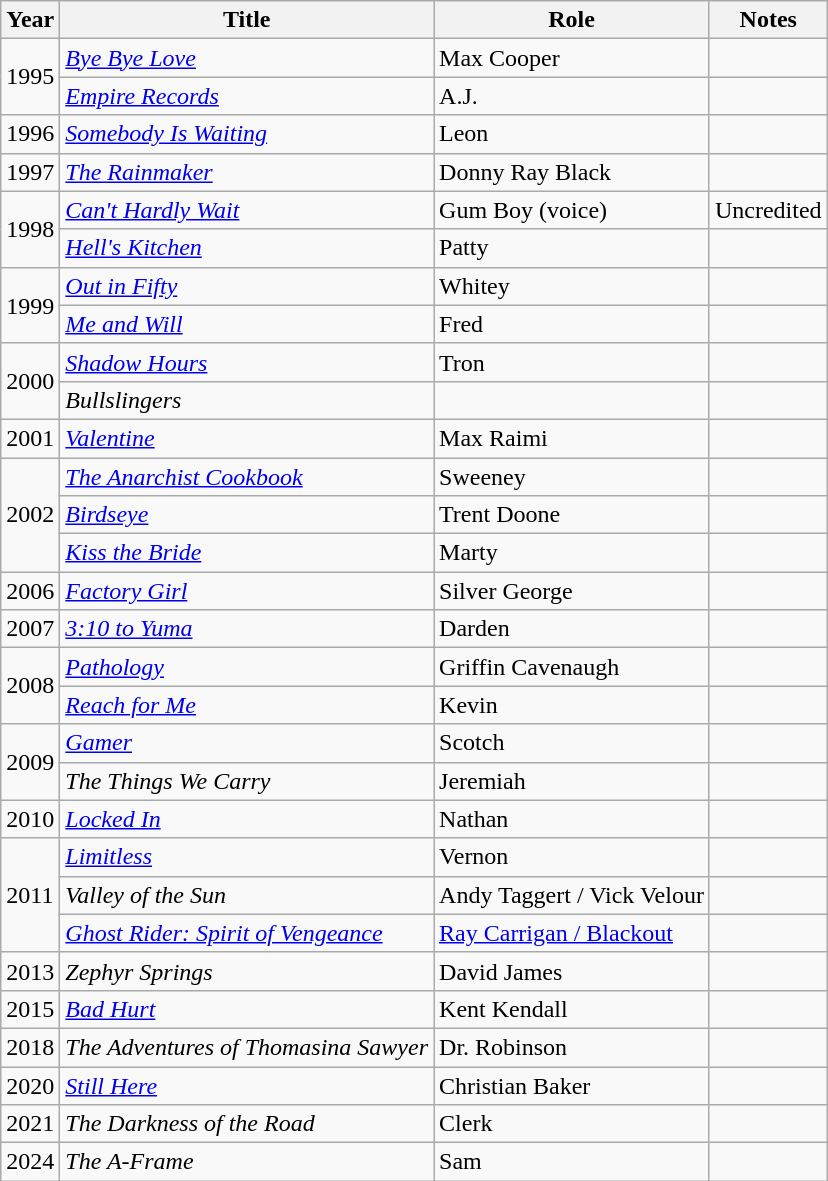<table class="wikitable sortable">
<tr>
<th>Year</th>
<th>Title</th>
<th>Role</th>
<th class="unsortable">Notes</th>
</tr>
<tr>
<td rowspan="2">1995</td>
<td><em><a href='#'>Bye Bye Love</a></em></td>
<td>Max Cooper</td>
<td></td>
</tr>
<tr>
<td><em><a href='#'>Empire Records</a></em></td>
<td>A.J.</td>
<td></td>
</tr>
<tr>
<td>1996</td>
<td><em><a href='#'>Somebody Is Waiting</a></em></td>
<td>Leon</td>
<td></td>
</tr>
<tr>
<td>1997</td>
<td data-sort-value="Rainmaker, The"><em><a href='#'>The Rainmaker</a></em></td>
<td>Donny Ray Black</td>
<td></td>
</tr>
<tr>
<td rowspan="2">1998</td>
<td><em><a href='#'>Can't Hardly Wait</a></em></td>
<td>Gum Boy (voice)</td>
<td>Uncredited</td>
</tr>
<tr>
<td><em><a href='#'>Hell's Kitchen</a></em></td>
<td>Patty</td>
<td></td>
</tr>
<tr>
<td rowspan="2">1999</td>
<td><em><a href='#'>Out in Fifty</a></em></td>
<td>Whitey</td>
<td></td>
</tr>
<tr>
<td><em><a href='#'>Me and Will</a></em></td>
<td>Fred</td>
<td></td>
</tr>
<tr>
<td rowspan="2">2000</td>
<td><em><a href='#'>Shadow Hours</a></em></td>
<td>Tron</td>
<td></td>
</tr>
<tr>
<td><em>Bullslingers</em></td>
<td></td>
<td></td>
</tr>
<tr>
<td>2001</td>
<td><em><a href='#'>Valentine</a></em></td>
<td>Max Raimi</td>
<td></td>
</tr>
<tr>
<td rowspan="3">2002</td>
<td data-sort-value="Anarchist Cookbook, The"><em><a href='#'>The Anarchist Cookbook</a></em></td>
<td>Sweeney</td>
<td></td>
</tr>
<tr>
<td><em><a href='#'>Birdseye</a></em></td>
<td>Trent Doone</td>
<td></td>
</tr>
<tr>
<td><em><a href='#'>Kiss the Bride</a></em></td>
<td>Marty</td>
<td></td>
</tr>
<tr>
<td>2006</td>
<td><em><a href='#'>Factory Girl</a></em></td>
<td>Silver George</td>
<td></td>
</tr>
<tr>
<td>2007</td>
<td><em><a href='#'>3:10 to Yuma</a></em></td>
<td>Darden</td>
<td></td>
</tr>
<tr>
<td rowspan="2">2008</td>
<td><em><a href='#'>Pathology</a></em></td>
<td>Griffin Cavenaugh</td>
<td></td>
</tr>
<tr>
<td><em><a href='#'>Reach for Me</a></em></td>
<td>Kevin</td>
<td></td>
</tr>
<tr>
<td rowspan="2">2009</td>
<td><em><a href='#'>Gamer</a></em></td>
<td>Scotch</td>
<td></td>
</tr>
<tr>
<td data-sort-value="Things We Carry, The"><em>The Things We Carry</em></td>
<td>Jeremiah</td>
<td></td>
</tr>
<tr>
<td>2010</td>
<td><em><a href='#'>Locked In</a></em></td>
<td>Nathan</td>
<td></td>
</tr>
<tr>
<td rowspan="3">2011</td>
<td><em><a href='#'>Limitless</a></em></td>
<td>Vernon</td>
<td></td>
</tr>
<tr>
<td><em>Valley of the Sun</em></td>
<td>Andy Taggert / Vick Velour</td>
<td></td>
</tr>
<tr>
<td><em><a href='#'>Ghost Rider: Spirit of Vengeance</a></em></td>
<td><a href='#'>Ray Carrigan / Blackout</a></td>
<td></td>
</tr>
<tr>
<td>2013</td>
<td><em>Zephyr Springs</em></td>
<td>David James</td>
<td></td>
</tr>
<tr>
<td>2015</td>
<td><em><a href='#'>Bad Hurt</a></em></td>
<td>Kent Kendall</td>
<td></td>
</tr>
<tr>
<td>2018</td>
<td data-sort-value="Adventures of Thomasina Sawyer, The"><em>The Adventures of Thomasina Sawyer</em></td>
<td>Dr. Robinson</td>
<td></td>
</tr>
<tr>
<td>2020</td>
<td><em><a href='#'>Still Here</a></em></td>
<td>Christian Baker</td>
<td></td>
</tr>
<tr>
<td>2021</td>
<td data-sort-value="Darkness of the Road, The"><em>The Darkness of the Road</em></td>
<td>Clerk</td>
<td></td>
</tr>
<tr>
<td>2024</td>
<td data-sort-value="A-Frame, The"><em>The A-Frame</em></td>
<td>Sam</td>
<td></td>
</tr>
</table>
